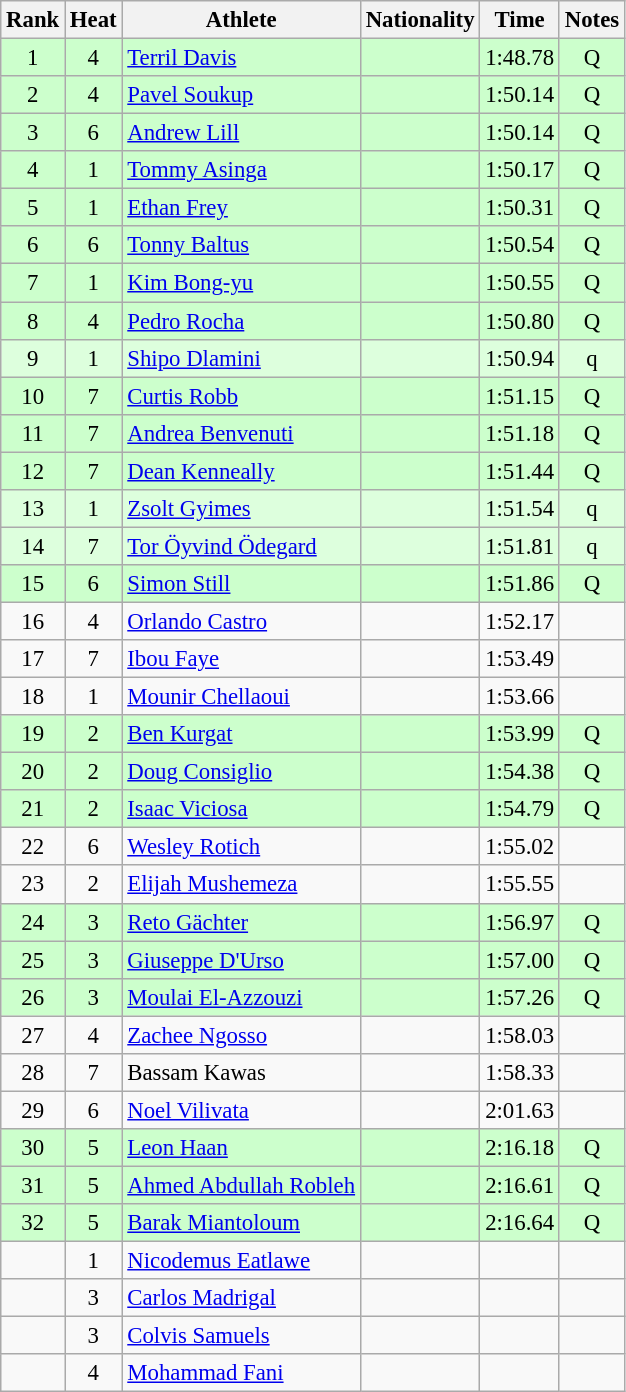<table class="wikitable sortable" style="text-align:center;font-size:95%">
<tr>
<th>Rank</th>
<th>Heat</th>
<th>Athlete</th>
<th>Nationality</th>
<th>Time</th>
<th>Notes</th>
</tr>
<tr bgcolor=ccffcc>
<td>1</td>
<td>4</td>
<td align="left"><a href='#'>Terril Davis</a></td>
<td align=left></td>
<td>1:48.78</td>
<td>Q</td>
</tr>
<tr bgcolor=ccffcc>
<td>2</td>
<td>4</td>
<td align="left"><a href='#'>Pavel Soukup</a></td>
<td align=left></td>
<td>1:50.14</td>
<td>Q</td>
</tr>
<tr bgcolor=ccffcc>
<td>3</td>
<td>6</td>
<td align="left"><a href='#'>Andrew Lill</a></td>
<td align=left></td>
<td>1:50.14</td>
<td>Q</td>
</tr>
<tr bgcolor=ccffcc>
<td>4</td>
<td>1</td>
<td align="left"><a href='#'>Tommy Asinga</a></td>
<td align=left></td>
<td>1:50.17</td>
<td>Q</td>
</tr>
<tr bgcolor=ccffcc>
<td>5</td>
<td>1</td>
<td align="left"><a href='#'>Ethan Frey</a></td>
<td align=left></td>
<td>1:50.31</td>
<td>Q</td>
</tr>
<tr bgcolor=ccffcc>
<td>6</td>
<td>6</td>
<td align="left"><a href='#'>Tonny Baltus</a></td>
<td align=left></td>
<td>1:50.54</td>
<td>Q</td>
</tr>
<tr bgcolor=ccffcc>
<td>7</td>
<td>1</td>
<td align="left"><a href='#'>Kim Bong-yu</a></td>
<td align=left></td>
<td>1:50.55</td>
<td>Q</td>
</tr>
<tr bgcolor=ccffcc>
<td>8</td>
<td>4</td>
<td align="left"><a href='#'>Pedro Rocha</a></td>
<td align=left></td>
<td>1:50.80</td>
<td>Q</td>
</tr>
<tr bgcolor=ddffdd>
<td>9</td>
<td>1</td>
<td align="left"><a href='#'>Shipo Dlamini</a></td>
<td align=left></td>
<td>1:50.94</td>
<td>q</td>
</tr>
<tr bgcolor=ccffcc>
<td>10</td>
<td>7</td>
<td align="left"><a href='#'>Curtis Robb</a></td>
<td align=left></td>
<td>1:51.15</td>
<td>Q</td>
</tr>
<tr bgcolor=ccffcc>
<td>11</td>
<td>7</td>
<td align="left"><a href='#'>Andrea Benvenuti</a></td>
<td align=left></td>
<td>1:51.18</td>
<td>Q</td>
</tr>
<tr bgcolor=ccffcc>
<td>12</td>
<td>7</td>
<td align="left"><a href='#'>Dean Kenneally</a></td>
<td align=left></td>
<td>1:51.44</td>
<td>Q</td>
</tr>
<tr bgcolor=ddffdd>
<td>13</td>
<td>1</td>
<td align="left"><a href='#'>Zsolt Gyimes</a></td>
<td align=left></td>
<td>1:51.54</td>
<td>q</td>
</tr>
<tr bgcolor=ddffdd>
<td>14</td>
<td>7</td>
<td align="left"><a href='#'>Tor Öyvind Ödegard</a></td>
<td align=left></td>
<td>1:51.81</td>
<td>q</td>
</tr>
<tr bgcolor=ccffcc>
<td>15</td>
<td>6</td>
<td align="left"><a href='#'>Simon Still</a></td>
<td align=left></td>
<td>1:51.86</td>
<td>Q</td>
</tr>
<tr>
<td>16</td>
<td>4</td>
<td align="left"><a href='#'>Orlando Castro</a></td>
<td align=left></td>
<td>1:52.17</td>
<td></td>
</tr>
<tr>
<td>17</td>
<td>7</td>
<td align="left"><a href='#'>Ibou Faye</a></td>
<td align=left></td>
<td>1:53.49</td>
<td></td>
</tr>
<tr>
<td>18</td>
<td>1</td>
<td align="left"><a href='#'>Mounir Chellaoui</a></td>
<td align=left></td>
<td>1:53.66</td>
<td></td>
</tr>
<tr bgcolor=ccffcc>
<td>19</td>
<td>2</td>
<td align="left"><a href='#'>Ben Kurgat</a></td>
<td align=left></td>
<td>1:53.99</td>
<td>Q</td>
</tr>
<tr bgcolor=ccffcc>
<td>20</td>
<td>2</td>
<td align="left"><a href='#'>Doug Consiglio</a></td>
<td align=left></td>
<td>1:54.38</td>
<td>Q</td>
</tr>
<tr bgcolor=ccffcc>
<td>21</td>
<td>2</td>
<td align="left"><a href='#'>Isaac Viciosa</a></td>
<td align=left></td>
<td>1:54.79</td>
<td>Q</td>
</tr>
<tr>
<td>22</td>
<td>6</td>
<td align="left"><a href='#'>Wesley Rotich</a></td>
<td align=left></td>
<td>1:55.02</td>
<td></td>
</tr>
<tr>
<td>23</td>
<td>2</td>
<td align="left"><a href='#'>Elijah Mushemeza</a></td>
<td align=left></td>
<td>1:55.55</td>
<td></td>
</tr>
<tr bgcolor=ccffcc>
<td>24</td>
<td>3</td>
<td align="left"><a href='#'>Reto Gächter</a></td>
<td align=left></td>
<td>1:56.97</td>
<td>Q</td>
</tr>
<tr bgcolor=ccffcc>
<td>25</td>
<td>3</td>
<td align="left"><a href='#'>Giuseppe D'Urso</a></td>
<td align=left></td>
<td>1:57.00</td>
<td>Q</td>
</tr>
<tr bgcolor=ccffcc>
<td>26</td>
<td>3</td>
<td align="left"><a href='#'>Moulai El-Azzouzi</a></td>
<td align=left></td>
<td>1:57.26</td>
<td>Q</td>
</tr>
<tr>
<td>27</td>
<td>4</td>
<td align="left"><a href='#'>Zachee Ngosso</a></td>
<td align=left></td>
<td>1:58.03</td>
<td></td>
</tr>
<tr>
<td>28</td>
<td>7</td>
<td align="left">Bassam Kawas</td>
<td align=left></td>
<td>1:58.33</td>
<td></td>
</tr>
<tr>
<td>29</td>
<td>6</td>
<td align="left"><a href='#'>Noel Vilivata</a></td>
<td align=left></td>
<td>2:01.63</td>
<td></td>
</tr>
<tr bgcolor=ccffcc>
<td>30</td>
<td>5</td>
<td align="left"><a href='#'>Leon Haan</a></td>
<td align=left></td>
<td>2:16.18</td>
<td>Q</td>
</tr>
<tr bgcolor=ccffcc>
<td>31</td>
<td>5</td>
<td align="left"><a href='#'>Ahmed Abdullah Robleh</a></td>
<td align=left></td>
<td>2:16.61</td>
<td>Q</td>
</tr>
<tr bgcolor=ccffcc>
<td>32</td>
<td>5</td>
<td align="left"><a href='#'>Barak Miantoloum</a></td>
<td align=left></td>
<td>2:16.64</td>
<td>Q</td>
</tr>
<tr>
<td></td>
<td>1</td>
<td align="left"><a href='#'>Nicodemus Eatlawe</a></td>
<td align=left></td>
<td></td>
<td></td>
</tr>
<tr>
<td></td>
<td>3</td>
<td align="left"><a href='#'>Carlos Madrigal</a></td>
<td align=left></td>
<td></td>
<td></td>
</tr>
<tr>
<td></td>
<td>3</td>
<td align="left"><a href='#'>Colvis Samuels</a></td>
<td align=left></td>
<td></td>
<td></td>
</tr>
<tr>
<td></td>
<td>4</td>
<td align="left"><a href='#'>Mohammad Fani</a></td>
<td align=left></td>
<td></td>
<td></td>
</tr>
</table>
